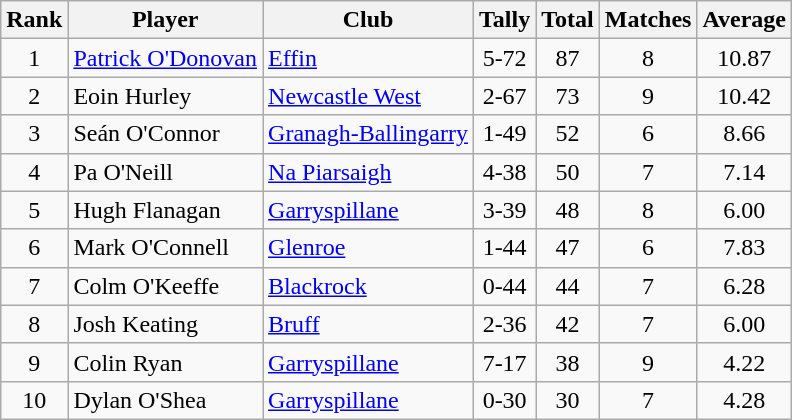<table class="wikitable">
<tr>
<th>Rank</th>
<th>Player</th>
<th>Club</th>
<th>Tally</th>
<th>Total</th>
<th>Matches</th>
<th>Average</th>
</tr>
<tr>
<td rowspan="1" style="text-align:center;">1</td>
<td><a href='#'>Patrick O'Donovan</a></td>
<td><a href='#'>Effin</a></td>
<td align=center>5-72</td>
<td align=center>87</td>
<td align=center>8</td>
<td align=center>10.87</td>
</tr>
<tr>
<td rowspan="1" style="text-align:center;">2</td>
<td>Eoin Hurley</td>
<td><a href='#'>Newcastle West</a></td>
<td align=center>2-67</td>
<td align=center>73</td>
<td align=center>9</td>
<td align=center>10.42</td>
</tr>
<tr>
<td rowspan="1" style="text-align:center;">3</td>
<td>Seán O'Connor</td>
<td><a href='#'>Granagh-Ballingarry</a></td>
<td align=center>1-49</td>
<td align=center>52</td>
<td align=center>6</td>
<td align=center>8.66</td>
</tr>
<tr>
<td rowspan="1" style="text-align:center;">4</td>
<td>Pa O'Neill</td>
<td><a href='#'>Na Piarsaigh</a></td>
<td align=center>4-38</td>
<td align=center>50</td>
<td align=center>7</td>
<td align=center>7.14</td>
</tr>
<tr>
<td rowspan="1" style="text-align:center;">5</td>
<td>Hugh Flanagan</td>
<td><a href='#'>Garryspillane</a></td>
<td align=center>3-39</td>
<td align=center>48</td>
<td align=center>8</td>
<td align=center>6.00</td>
</tr>
<tr>
<td rowspan="1" style="text-align:center;">6</td>
<td>Mark O'Connell</td>
<td><a href='#'>Glenroe</a></td>
<td align=center>1-44</td>
<td align=center>47</td>
<td align=center>6</td>
<td align=center>7.83</td>
</tr>
<tr>
<td rowspan="1" style="text-align:center;">7</td>
<td>Colm O'Keeffe</td>
<td><a href='#'>Blackrock</a></td>
<td align=center>0-44</td>
<td align=center>44</td>
<td align=center>7</td>
<td align=center>6.28</td>
</tr>
<tr>
<td rowspan="1" style="text-align:center;">8</td>
<td>Josh Keating</td>
<td><a href='#'>Bruff</a></td>
<td align=center>2-36</td>
<td align=center>42</td>
<td align=center>7</td>
<td align=center>6.00</td>
</tr>
<tr>
<td rowspan="1" style="text-align:center;">9</td>
<td>Colin Ryan</td>
<td><a href='#'>Garryspillane</a></td>
<td align=center>7-17</td>
<td align=center>38</td>
<td align=center>9</td>
<td align=center>4.22</td>
</tr>
<tr>
<td rowspan="1" style="text-align:center;">10</td>
<td>Dylan O'Shea</td>
<td><a href='#'>Garryspillane</a></td>
<td align=center>0-30</td>
<td align=center>30</td>
<td align=center>7</td>
<td align=center>4.28</td>
</tr>
</table>
